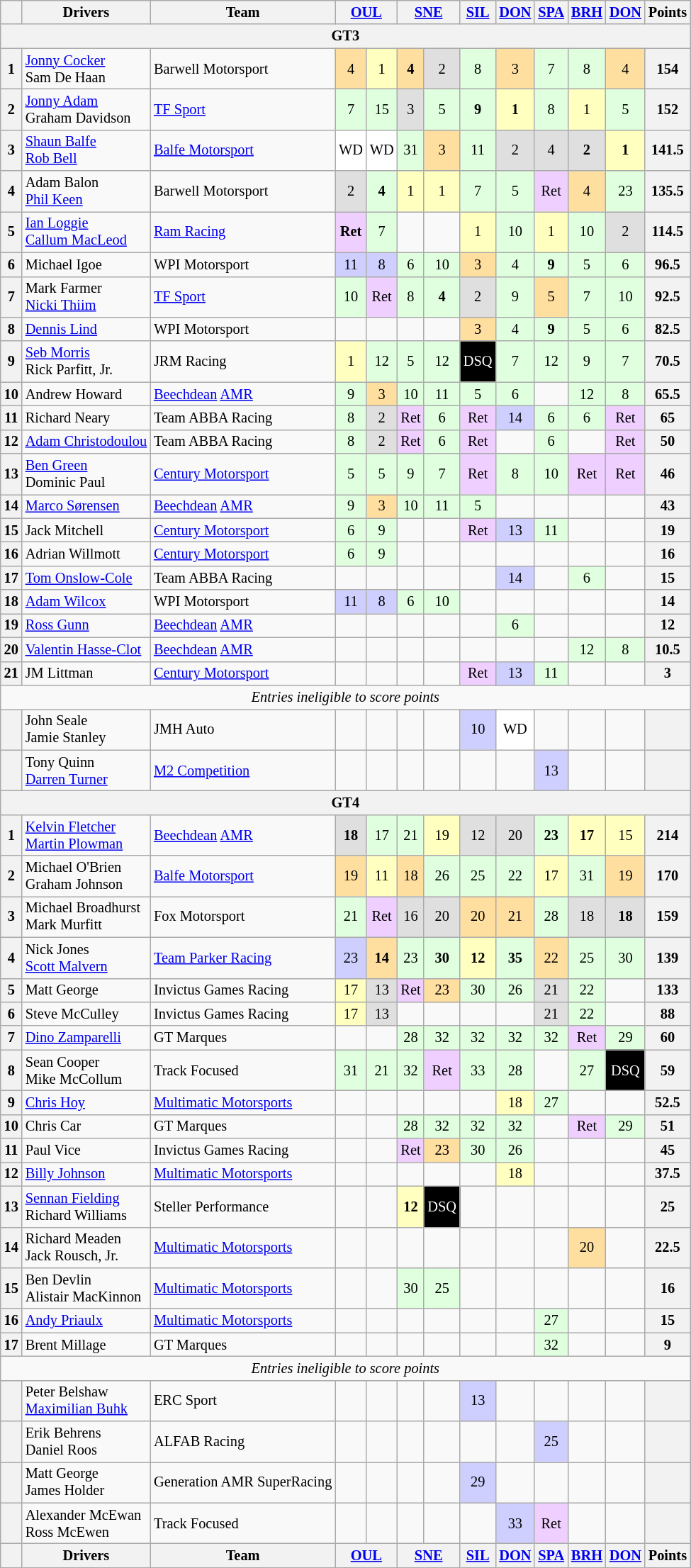<table class="wikitable" style="font-size:85%; text-align:center;">
<tr>
<th></th>
<th>Drivers</th>
<th>Team</th>
<th colspan=2><a href='#'>OUL</a></th>
<th colspan=2><a href='#'>SNE</a></th>
<th><a href='#'>SIL</a></th>
<th><a href='#'>DON</a></th>
<th><a href='#'>SPA</a></th>
<th><a href='#'>BRH</a></th>
<th><a href='#'>DON</a></th>
<th>Points</th>
</tr>
<tr>
<th colspan=13>GT3</th>
</tr>
<tr>
<th>1</th>
<td align=left> <a href='#'>Jonny Cocker</a><br> Sam De Haan</td>
<td align=left> Barwell Motorsport</td>
<td style="background:#ffdf9f;">4</td>
<td style="background:#ffffbf;">1</td>
<td style="background:#ffdf9f;"><strong>4</strong></td>
<td style="background:#dfdfdf;">2</td>
<td style="background:#dfffdf;">8</td>
<td style="background:#ffdf9f;">3</td>
<td style="background:#dfffdf;">7</td>
<td style="background:#dfffdf;">8</td>
<td style="background:#ffdf9f;">4</td>
<th>154</th>
</tr>
<tr>
<th>2</th>
<td align=left> <a href='#'>Jonny Adam</a><br> Graham Davidson</td>
<td align=left> <a href='#'>TF Sport</a></td>
<td style="background:#dfffdf;">7</td>
<td style="background:#dfffdf;">15</td>
<td style="background:#dfdfdf;">3</td>
<td style="background:#dfffdf;">5</td>
<td style="background:#dfffdf;"><strong>9</strong></td>
<td style="background:#ffffbf;"><strong>1</strong></td>
<td style="background:#dfffdf;">8</td>
<td style="background:#ffffbf;">1</td>
<td style="background:#dfffdf;">5</td>
<th>152</th>
</tr>
<tr>
<th>3</th>
<td align=left> <a href='#'>Shaun Balfe</a><br> <a href='#'>Rob Bell</a></td>
<td align=left> <a href='#'>Balfe Motorsport</a></td>
<td style="background:#ffffff;">WD</td>
<td style="background:#ffffff;">WD</td>
<td style="background:#dfffdf;">31</td>
<td style="background:#ffdf9f;">3</td>
<td style="background:#dfffdf;">11</td>
<td style="background:#dfdfdf;">2</td>
<td style="background:#dfdfdf;">4</td>
<td style="background:#dfdfdf;"><strong>2</strong></td>
<td style="background:#ffffbf;"><strong>1</strong></td>
<th>141.5</th>
</tr>
<tr>
<th>4</th>
<td align=left> Adam Balon<br> <a href='#'>Phil Keen</a></td>
<td align=left> Barwell Motorsport</td>
<td style="background:#dfdfdf;">2</td>
<td style="background:#dfffdf;"><strong>4</strong></td>
<td style="background:#ffffbf;">1</td>
<td style="background:#ffffbf;">1</td>
<td style="background:#dfffdf;">7</td>
<td style="background:#dfffdf;">5</td>
<td style="background:#efcfff;">Ret</td>
<td style="background:#ffdf9f;">4</td>
<td style="background:#dfffdf;">23</td>
<th>135.5</th>
</tr>
<tr>
<th>5</th>
<td align=left> <a href='#'>Ian Loggie</a><br> <a href='#'>Callum MacLeod</a></td>
<td align=left> <a href='#'>Ram Racing</a></td>
<td style="background:#efcfff;"><strong>Ret</strong></td>
<td style="background:#dfffdf;">7</td>
<td></td>
<td></td>
<td style="background:#ffffbf;">1</td>
<td style="background:#dfffdf;">10</td>
<td style="background:#ffffbf;">1</td>
<td style="background:#dfffdf;">10</td>
<td style="background:#dfdfdf;">2</td>
<th>114.5</th>
</tr>
<tr>
<th>6</th>
<td align=left> Michael Igoe</td>
<td align=left> WPI Motorsport</td>
<td style="background:#cfcfff;">11</td>
<td style="background:#cfcfff;">8</td>
<td style="background:#dfffdf;">6</td>
<td style="background:#dfffdf;">10</td>
<td style="background:#ffdf9f;">3</td>
<td style="background:#dfffdf;">4</td>
<td style="background:#dfffdf;"><strong>9</strong></td>
<td style="background:#dfffdf;">5</td>
<td style="background:#dfffdf;">6</td>
<th>96.5</th>
</tr>
<tr>
<th>7</th>
<td align=left> Mark Farmer<br> <a href='#'>Nicki Thiim</a></td>
<td align=left> <a href='#'>TF Sport</a></td>
<td style="background:#dfffdf;">10</td>
<td style="background:#efcfff;">Ret</td>
<td style="background:#dfffdf;">8</td>
<td style="background:#dfffdf;"><strong>4</strong></td>
<td style="background:#dfdfdf;">2</td>
<td style="background:#dfffdf;">9</td>
<td style="background:#ffdf9f;">5</td>
<td style="background:#dfffdf;">7</td>
<td style="background:#dfffdf;">10</td>
<th>92.5</th>
</tr>
<tr>
<th>8</th>
<td align=left> <a href='#'>Dennis Lind</a></td>
<td align=left> WPI Motorsport</td>
<td></td>
<td></td>
<td></td>
<td></td>
<td style="background:#ffdf9f;">3</td>
<td style="background:#dfffdf;">4</td>
<td style="background:#dfffdf;"><strong>9</strong></td>
<td style="background:#dfffdf;">5</td>
<td style="background:#dfffdf;">6</td>
<th>82.5</th>
</tr>
<tr>
<th>9</th>
<td align=left> <a href='#'>Seb Morris</a><br> Rick Parfitt, Jr.</td>
<td align=left> JRM Racing</td>
<td style="background:#ffffbf;">1</td>
<td style="background:#dfffdf;">12</td>
<td style="background:#dfffdf;">5</td>
<td style="background:#dfffdf;">12</td>
<td style="background:#000000; color:#ffffff;">DSQ</td>
<td style="background:#dfffdf;">7</td>
<td style="background:#dfffdf;">12</td>
<td style="background:#dfffdf;">9</td>
<td style="background:#dfffdf;">7</td>
<th>70.5</th>
</tr>
<tr>
<th>10</th>
<td align=left> Andrew Howard</td>
<td align=left> <a href='#'>Beechdean</a> <a href='#'>AMR</a></td>
<td style="background:#dfffdf;">9</td>
<td style="background:#ffdf9f;">3</td>
<td style="background:#dfffdf;">10</td>
<td style="background:#dfffdf;">11</td>
<td style="background:#dfffdf;">5</td>
<td style="background:#dfffdf;">6</td>
<td></td>
<td style="background:#dfffdf;">12</td>
<td style="background:#dfffdf;">8</td>
<th>65.5</th>
</tr>
<tr>
<th>11</th>
<td align=left> Richard Neary</td>
<td align=left> Team ABBA Racing</td>
<td style="background:#dfffdf;">8</td>
<td style="background:#dfdfdf;">2</td>
<td style="background:#efcfff;">Ret</td>
<td style="background:#dfffdf;">6</td>
<td style="background:#efcfff;">Ret</td>
<td style="background:#cfcfff;">14</td>
<td style="background:#dfffdf;">6</td>
<td style="background:#dfffdf;">6</td>
<td style="background:#efcfff;">Ret</td>
<th>65</th>
</tr>
<tr>
<th>12</th>
<td align=left> <a href='#'>Adam Christodoulou</a></td>
<td align=left> Team ABBA Racing</td>
<td style="background:#dfffdf;">8</td>
<td style="background:#dfdfdf;">2</td>
<td style="background:#efcfff;">Ret</td>
<td style="background:#dfffdf;">6</td>
<td style="background:#efcfff;">Ret</td>
<td></td>
<td style="background:#dfffdf;">6</td>
<td></td>
<td style="background:#efcfff;">Ret</td>
<th>50</th>
</tr>
<tr>
<th>13</th>
<td align=left> <a href='#'>Ben Green</a><br> Dominic Paul</td>
<td align=left> <a href='#'>Century Motorsport</a></td>
<td style="background:#dfffdf;">5</td>
<td style="background:#dfffdf;">5</td>
<td style="background:#dfffdf;">9</td>
<td style="background:#dfffdf;">7</td>
<td style="background:#efcfff;">Ret</td>
<td style="background:#dfffdf;">8</td>
<td style="background:#dfffdf;">10</td>
<td style="background:#efcfff;">Ret</td>
<td style="background:#efcfff;">Ret</td>
<th>46</th>
</tr>
<tr>
<th>14</th>
<td align=left> <a href='#'>Marco Sørensen</a></td>
<td align=left> <a href='#'>Beechdean</a> <a href='#'>AMR</a></td>
<td style="background:#dfffdf;">9</td>
<td style="background:#ffdf9f;">3</td>
<td style="background:#dfffdf;">10</td>
<td style="background:#dfffdf;">11</td>
<td style="background:#dfffdf;">5</td>
<td></td>
<td></td>
<td></td>
<td></td>
<th>43</th>
</tr>
<tr>
<th>15</th>
<td align=left> Jack Mitchell</td>
<td align=left> <a href='#'>Century Motorsport</a></td>
<td style="background:#dfffdf;">6</td>
<td style="background:#dfffdf;">9</td>
<td></td>
<td></td>
<td style="background:#efcfff;">Ret</td>
<td style="background:#cfcfff;">13</td>
<td style="background:#dfffdf;">11</td>
<td></td>
<td></td>
<th>19</th>
</tr>
<tr>
<th>16</th>
<td align=left> Adrian Willmott</td>
<td align=left> <a href='#'>Century Motorsport</a></td>
<td style="background:#dfffdf;">6</td>
<td style="background:#dfffdf;">9</td>
<td></td>
<td></td>
<td></td>
<td></td>
<td></td>
<td></td>
<td></td>
<th>16</th>
</tr>
<tr>
<th>17</th>
<td align=left> <a href='#'>Tom Onslow-Cole</a></td>
<td align=left> Team ABBA Racing</td>
<td></td>
<td></td>
<td></td>
<td></td>
<td></td>
<td style="background:#cfcfff;">14</td>
<td></td>
<td style="background:#dfffdf;">6</td>
<td></td>
<th>15</th>
</tr>
<tr>
<th>18</th>
<td align=left> <a href='#'>Adam Wilcox</a></td>
<td align=left> WPI Motorsport</td>
<td style="background:#cfcfff;">11</td>
<td style="background:#cfcfff;">8</td>
<td style="background:#dfffdf;">6</td>
<td style="background:#dfffdf;">10</td>
<td></td>
<td></td>
<td></td>
<td></td>
<td></td>
<th>14</th>
</tr>
<tr>
<th>19</th>
<td align=left> <a href='#'>Ross Gunn</a></td>
<td align=left> <a href='#'>Beechdean</a> <a href='#'>AMR</a></td>
<td></td>
<td></td>
<td></td>
<td></td>
<td></td>
<td style="background:#dfffdf;">6</td>
<td></td>
<td></td>
<td></td>
<th>12</th>
</tr>
<tr>
<th>20</th>
<td align=left> <a href='#'>Valentin Hasse-Clot</a></td>
<td align=left> <a href='#'>Beechdean</a> <a href='#'>AMR</a></td>
<td></td>
<td></td>
<td></td>
<td></td>
<td></td>
<td></td>
<td></td>
<td style="background:#dfffdf;">12</td>
<td style="background:#dfffdf;">8</td>
<th>10.5</th>
</tr>
<tr>
<th>21</th>
<td align=left> JM Littman</td>
<td align=left> <a href='#'>Century Motorsport</a></td>
<td></td>
<td></td>
<td></td>
<td></td>
<td style="background:#efcfff;">Ret</td>
<td style="background:#cfcfff;">13</td>
<td style="background:#dfffdf;">11</td>
<td></td>
<td></td>
<th>3</th>
</tr>
<tr>
<td colspan=13><em>Entries ineligible to score points</em></td>
</tr>
<tr>
<th></th>
<td align=left> John Seale<br> Jamie Stanley</td>
<td align=left> JMH Auto</td>
<td></td>
<td></td>
<td></td>
<td></td>
<td style="background:#cfcfff;">10</td>
<td style="background:#ffffff;">WD</td>
<td></td>
<td></td>
<td></td>
<th></th>
</tr>
<tr>
<th></th>
<td align=left> Tony Quinn<br> <a href='#'>Darren Turner</a></td>
<td align=left> <a href='#'>M2 Competition</a></td>
<td></td>
<td></td>
<td></td>
<td></td>
<td></td>
<td></td>
<td style="background:#cfcfff;">13</td>
<td></td>
<td></td>
<th></th>
</tr>
<tr>
<th colspan=13>GT4</th>
</tr>
<tr>
<th>1</th>
<td align=left> <a href='#'>Kelvin Fletcher</a><br> <a href='#'>Martin Plowman</a></td>
<td align=left> <a href='#'>Beechdean</a> <a href='#'>AMR</a></td>
<td style="background:#dfdfdf;"><strong>18</strong></td>
<td style="background:#dfffdf;">17</td>
<td style="background:#dfffdf;">21</td>
<td style="background:#ffffbf;">19</td>
<td style="background:#dfdfdf;">12</td>
<td style="background:#dfdfdf;">20</td>
<td style="background:#dfffdf;"><strong>23</strong></td>
<td style="background:#ffffbf;"><strong>17</strong></td>
<td style="background:#ffffbf;">15</td>
<th>214</th>
</tr>
<tr>
<th>2</th>
<td align=left> Michael O'Brien<br> Graham Johnson</td>
<td align=left> <a href='#'>Balfe Motorsport</a></td>
<td style="background:#ffdf9f;">19</td>
<td style="background:#ffffbf;">11</td>
<td style="background:#ffdf9f;">18</td>
<td style="background:#dfffdf;">26</td>
<td style="background:#dfffdf;">25</td>
<td style="background:#dfffdf;">22</td>
<td style="background:#ffffbf;">17</td>
<td style="background:#dfffdf;">31</td>
<td style="background:#ffdf9f;">19</td>
<th>170</th>
</tr>
<tr>
<th>3</th>
<td align=left> Michael Broadhurst<br> Mark Murfitt</td>
<td align=left> Fox Motorsport</td>
<td style="background:#dfffdf;">21</td>
<td style="background:#efcfff;">Ret</td>
<td style="background:#dfdfdf;">16</td>
<td style="background:#dfdfdf;">20</td>
<td style="background:#ffdf9f;">20</td>
<td style="background:#ffdf9f;">21</td>
<td style="background:#dfffdf;">28</td>
<td style="background:#dfdfdf;">18</td>
<td style="background:#dfdfdf;"><strong>18</strong></td>
<th>159</th>
</tr>
<tr>
<th>4</th>
<td align=left> Nick Jones<br> <a href='#'>Scott Malvern</a></td>
<td align=left> <a href='#'>Team Parker Racing</a></td>
<td style="background:#cfcfff;">23</td>
<td style="background:#ffdf9f;"><strong>14</strong></td>
<td style="background:#dfffdf;">23</td>
<td style="background:#dfffdf;"><strong>30</strong></td>
<td style="background:#ffffbf;"><strong>12</strong></td>
<td style="background:#dfffdf;"><strong>35</strong></td>
<td style="background:#ffdf9f;">22</td>
<td style="background:#dfffdf;">25</td>
<td style="background:#dfffdf;">30</td>
<th>139</th>
</tr>
<tr>
<th>5</th>
<td align=left> Matt George</td>
<td align=left> Invictus Games Racing</td>
<td style="background:#ffffbf;">17</td>
<td style="background:#dfdfdf;">13</td>
<td style="background:#efcfff;">Ret</td>
<td style="background:#ffdf9f;">23</td>
<td style="background:#dfffdf;">30</td>
<td style="background:#dfffdf;">26</td>
<td style="background:#dfdfdf;">21</td>
<td style="background:#dfffdf;">22</td>
<td></td>
<th>133</th>
</tr>
<tr>
<th>6</th>
<td align=left> Steve McCulley</td>
<td align=left> Invictus Games Racing</td>
<td style="background:#ffffbf;">17</td>
<td style="background:#dfdfdf;">13</td>
<td></td>
<td></td>
<td></td>
<td></td>
<td style="background:#dfdfdf;">21</td>
<td style="background:#dfffdf;">22</td>
<td></td>
<th>88</th>
</tr>
<tr>
<th>7</th>
<td align=left> <a href='#'>Dino Zamparelli</a></td>
<td align=left> GT Marques</td>
<td></td>
<td></td>
<td style="background:#dfffdf;">28</td>
<td style="background:#dfffdf;">32</td>
<td style="background:#dfffdf;">32</td>
<td style="background:#dfffdf;">32</td>
<td style="background:#dfffdf;">32</td>
<td style="background:#efcfff;">Ret</td>
<td style="background:#dfffdf;">29</td>
<th>60</th>
</tr>
<tr>
<th>8</th>
<td align=left> Sean Cooper<br> Mike McCollum</td>
<td align=left> Track Focused</td>
<td style="background:#dfffdf;">31</td>
<td style="background:#dfffdf;">21</td>
<td style="background:#dfffdf;">32</td>
<td style="background:#efcfff;">Ret</td>
<td style="background:#dfffdf;">33</td>
<td style="background:#dfffdf;">28</td>
<td></td>
<td style="background:#dfffdf;">27</td>
<td style="background:#000000; color:#ffffff;">DSQ</td>
<th>59</th>
</tr>
<tr>
<th>9</th>
<td align=left> <a href='#'>Chris Hoy</a></td>
<td align=left> <a href='#'>Multimatic Motorsports</a></td>
<td></td>
<td></td>
<td></td>
<td></td>
<td></td>
<td style="background:#ffffbf;">18</td>
<td style="background:#dfffdf;">27</td>
<td></td>
<td></td>
<th>52.5</th>
</tr>
<tr>
<th>10</th>
<td align=left> Chris Car</td>
<td align=left> GT Marques</td>
<td></td>
<td></td>
<td style="background:#dfffdf;">28</td>
<td style="background:#dfffdf;">32</td>
<td style="background:#dfffdf;">32</td>
<td style="background:#dfffdf;">32</td>
<td></td>
<td style="background:#efcfff;">Ret</td>
<td style="background:#dfffdf;">29</td>
<th>51</th>
</tr>
<tr>
<th>11</th>
<td align=left> Paul Vice</td>
<td align=left> Invictus Games Racing</td>
<td></td>
<td></td>
<td style="background:#efcfff;">Ret</td>
<td style="background:#ffdf9f;">23</td>
<td style="background:#dfffdf;">30</td>
<td style="background:#dfffdf;">26</td>
<td></td>
<td></td>
<td></td>
<th>45</th>
</tr>
<tr>
<th>12</th>
<td align=left> <a href='#'>Billy Johnson</a></td>
<td align=left> <a href='#'>Multimatic Motorsports</a></td>
<td></td>
<td></td>
<td></td>
<td></td>
<td></td>
<td style="background:#ffffbf;">18</td>
<td></td>
<td></td>
<td></td>
<th>37.5</th>
</tr>
<tr>
<th>13</th>
<td align=left> <a href='#'>Sennan Fielding</a><br> Richard Williams</td>
<td align=left> Steller Performance</td>
<td></td>
<td></td>
<td style="background:#ffffbf;"><strong>12</strong></td>
<td style="background:#000000; color:#ffffff;">DSQ</td>
<td></td>
<td></td>
<td></td>
<td></td>
<td></td>
<th>25</th>
</tr>
<tr>
<th>14</th>
<td align=left> Richard Meaden<br> Jack Rousch, Jr.</td>
<td align=left> <a href='#'>Multimatic Motorsports</a></td>
<td></td>
<td></td>
<td></td>
<td></td>
<td></td>
<td></td>
<td></td>
<td style="background:#ffdf9f;">20</td>
<td></td>
<th>22.5</th>
</tr>
<tr>
<th>15</th>
<td align=left> Ben Devlin<br> Alistair MacKinnon</td>
<td align=left> <a href='#'>Multimatic Motorsports</a></td>
<td></td>
<td></td>
<td style="background:#dfffdf;">30</td>
<td style="background:#dfffdf;">25</td>
<td></td>
<td></td>
<td></td>
<td></td>
<td></td>
<th>16</th>
</tr>
<tr>
<th>16</th>
<td align=left> <a href='#'>Andy Priaulx</a></td>
<td align=left> <a href='#'>Multimatic Motorsports</a></td>
<td></td>
<td></td>
<td></td>
<td></td>
<td></td>
<td></td>
<td style="background:#dfffdf;">27</td>
<td></td>
<td></td>
<th>15</th>
</tr>
<tr>
<th>17</th>
<td align=left> Brent Millage</td>
<td align=left> GT Marques</td>
<td></td>
<td></td>
<td></td>
<td></td>
<td></td>
<td></td>
<td style="background:#dfffdf;">32</td>
<td></td>
<td></td>
<th>9</th>
</tr>
<tr>
<td colspan=13><em>Entries ineligible to score points</em></td>
</tr>
<tr>
<th></th>
<td align=left> Peter Belshaw<br> <a href='#'>Maximilian Buhk</a></td>
<td align=left> ERC Sport</td>
<td></td>
<td></td>
<td></td>
<td></td>
<td style="background:#cfcfff;">13</td>
<td></td>
<td></td>
<td></td>
<td></td>
<th></th>
</tr>
<tr>
<th></th>
<td align=left> Erik Behrens<br> Daniel Roos</td>
<td align=left> ALFAB Racing</td>
<td></td>
<td></td>
<td></td>
<td></td>
<td></td>
<td></td>
<td style="background:#cfcfff;">25</td>
<td></td>
<td></td>
<th></th>
</tr>
<tr>
<th></th>
<td align=left> Matt George<br> James Holder</td>
<td align=left> Generation AMR SuperRacing</td>
<td></td>
<td></td>
<td></td>
<td></td>
<td style="background:#cfcfff;">29</td>
<td></td>
<td></td>
<td></td>
<td></td>
<th></th>
</tr>
<tr>
<th></th>
<td align=left> Alexander McEwan<br> Ross McEwen</td>
<td align=left> Track Focused</td>
<td></td>
<td></td>
<td></td>
<td></td>
<td></td>
<td style="background:#cfcfff;">33</td>
<td style="background:#efcfff;">Ret</td>
<td></td>
<td></td>
<th></th>
</tr>
<tr>
<th></th>
<th>Drivers</th>
<th>Team</th>
<th colspan=2><a href='#'>OUL</a></th>
<th colspan=2><a href='#'>SNE</a></th>
<th><a href='#'>SIL</a></th>
<th><a href='#'>DON</a></th>
<th><a href='#'>SPA</a></th>
<th><a href='#'>BRH</a></th>
<th><a href='#'>DON</a></th>
<th>Points</th>
</tr>
</table>
